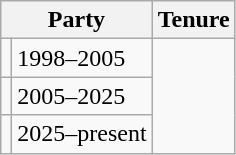<table class="wikitable">
<tr>
<th colspan="2">Party</th>
<th>Tenure</th>
</tr>
<tr>
<td></td>
<td>1998–2005</td>
</tr>
<tr>
<td></td>
<td>2005–2025</td>
</tr>
<tr>
<td></td>
<td>2025–present</td>
</tr>
</table>
